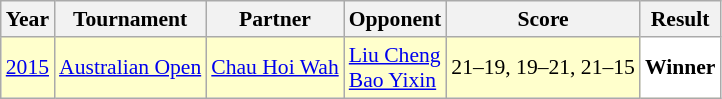<table class="sortable wikitable" style="font-size: 90%;">
<tr>
<th>Year</th>
<th>Tournament</th>
<th>Partner</th>
<th>Opponent</th>
<th>Score</th>
<th>Result</th>
</tr>
<tr style="background:#FFFFCC">
<td align="center"><a href='#'>2015</a></td>
<td align="left"><a href='#'>Australian Open</a></td>
<td align="left"> <a href='#'>Chau Hoi Wah</a></td>
<td align="left"> <a href='#'>Liu Cheng</a><br> <a href='#'>Bao Yixin</a></td>
<td align="left">21–19, 19–21, 21–15</td>
<td style="text-align:left; background:white"> <strong>Winner</strong></td>
</tr>
</table>
